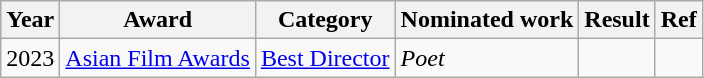<table class="wikitable sortable">
<tr>
<th scope="col">Year</th>
<th scope="col">Award</th>
<th scope="col">Category</th>
<th scope="col">Nominated work</th>
<th scope="col">Result</th>
<th scope="col">Ref</th>
</tr>
<tr>
<td rowspan="1">2023</td>
<td><a href='#'>Asian Film Awards</a></td>
<td><a href='#'> Best Director</a></td>
<td><em>Poet</em></td>
<td></td>
<td style="text-align:center" rowspan="1"></td>
</tr>
</table>
